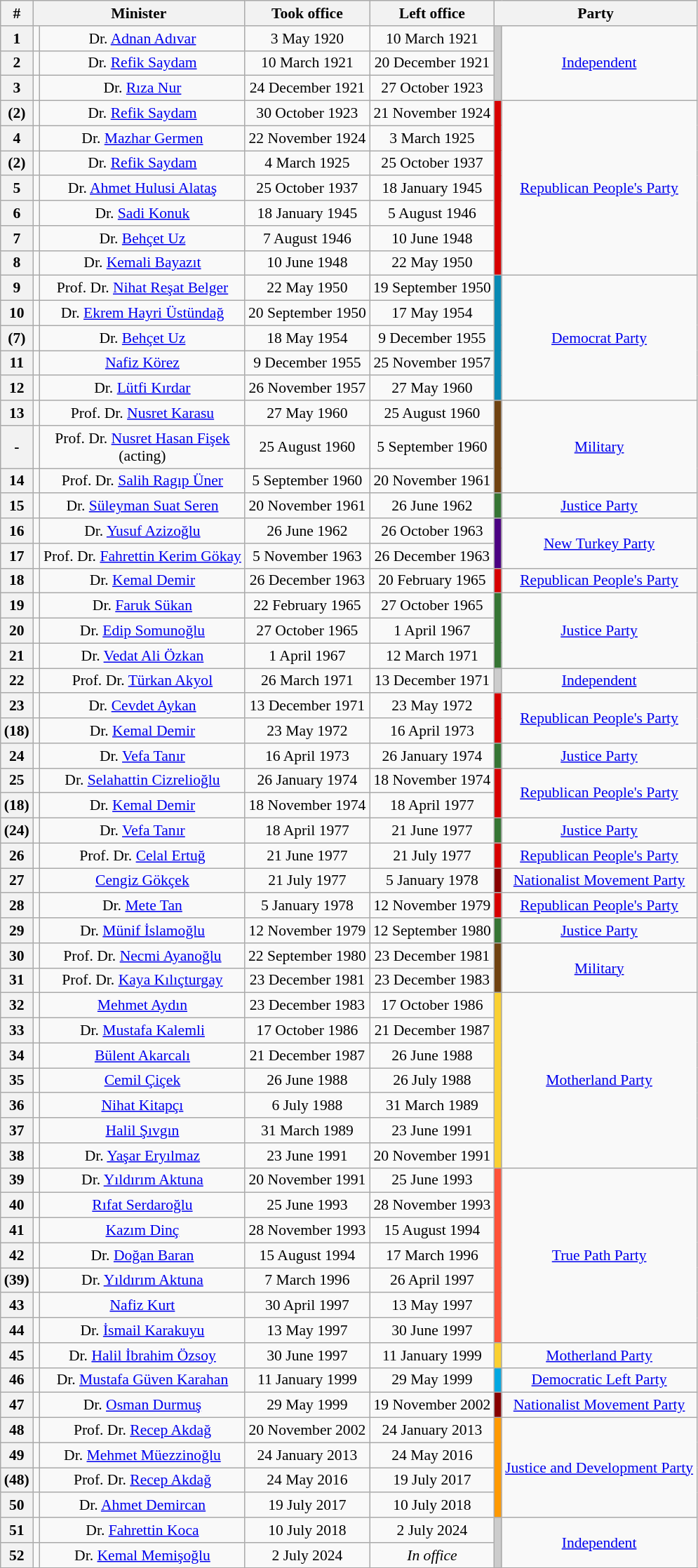<table class="wikitable" style="text-align:center; font-size:90%;">
<tr>
<th>#</th>
<th colspan=2>Minister</th>
<th>Took office</th>
<th>Left office</th>
<th colspan=2>Party</th>
</tr>
<tr>
<th>1</th>
<td></td>
<td>Dr. <a href='#'>Adnan Adıvar</a></td>
<td>3 May 1920</td>
<td>10 March 1921</td>
<td rowspan=3 style="background: #CCCCCC"></td>
<td rowspan=3><a href='#'>Independent</a></td>
</tr>
<tr>
<th>2</th>
<td></td>
<td>Dr. <a href='#'>Refik Saydam</a></td>
<td>10 March 1921</td>
<td>20 December 1921</td>
</tr>
<tr>
<th>3</th>
<td></td>
<td>Dr. <a href='#'>Rıza Nur</a></td>
<td>24 December 1921</td>
<td>27 October 1923</td>
</tr>
<tr>
<th>(2)</th>
<td></td>
<td>Dr. <a href='#'>Refik Saydam</a></td>
<td>30 October 1923</td>
<td>21 November 1924</td>
<td rowspan=7 style="background: #D70000"></td>
<td rowspan=7><a href='#'>Republican People's Party</a></td>
</tr>
<tr>
<th>4</th>
<td></td>
<td>Dr. <a href='#'>Mazhar Germen</a></td>
<td>22 November 1924</td>
<td>3 March 1925</td>
</tr>
<tr>
<th>(2)</th>
<td></td>
<td>Dr. <a href='#'>Refik Saydam</a></td>
<td>4 March 1925</td>
<td>25 October 1937</td>
</tr>
<tr>
<th>5</th>
<td></td>
<td>Dr. <a href='#'>Ahmet Hulusi Alataş</a></td>
<td>25 October 1937</td>
<td>18 January 1945</td>
</tr>
<tr>
<th>6</th>
<td></td>
<td>Dr. <a href='#'>Sadi Konuk</a></td>
<td>18 January 1945</td>
<td>5 August 1946</td>
</tr>
<tr>
<th>7</th>
<td></td>
<td>Dr. <a href='#'>Behçet Uz</a></td>
<td>7 August 1946</td>
<td>10 June 1948</td>
</tr>
<tr>
<th>8</th>
<td></td>
<td>Dr. <a href='#'>Kemali Bayazıt</a></td>
<td>10 June 1948</td>
<td>22 May 1950</td>
</tr>
<tr>
<th>9</th>
<td></td>
<td>Prof. Dr. <a href='#'>Nihat Reşat Belger</a></td>
<td>22 May 1950</td>
<td>19 September 1950</td>
<td rowspan=5 style="background: #0989B3"></td>
<td rowspan=5><a href='#'>Democrat Party</a></td>
</tr>
<tr>
<th>10</th>
<td></td>
<td>Dr. <a href='#'>Ekrem Hayri Üstündağ</a></td>
<td>20 September 1950</td>
<td>17 May 1954</td>
</tr>
<tr>
<th>(7)</th>
<td></td>
<td>Dr. <a href='#'>Behçet Uz</a></td>
<td>18 May 1954</td>
<td>9 December 1955</td>
</tr>
<tr>
<th>11</th>
<td></td>
<td><a href='#'>Nafiz Körez</a></td>
<td>9 December 1955</td>
<td>25 November 1957</td>
</tr>
<tr>
<th>12</th>
<td></td>
<td>Dr. <a href='#'>Lütfi Kırdar</a></td>
<td>26 November 1957</td>
<td>27 May 1960</td>
</tr>
<tr>
<th>13</th>
<td></td>
<td>Prof. Dr. <a href='#'>Nusret Karasu</a></td>
<td>27 May 1960</td>
<td>25 August 1960</td>
<td rowspan=3 style="background: #704311"></td>
<td rowspan=3><a href='#'>Military</a></td>
</tr>
<tr>
<th>-</th>
<td></td>
<td>Prof. Dr. <a href='#'>Nusret Hasan Fişek</a><br>(acting)</td>
<td>25 August 1960</td>
<td>5 September 1960</td>
</tr>
<tr>
<th>14</th>
<td></td>
<td>Prof. Dr. <a href='#'>Salih Ragıp Üner</a></td>
<td>5 September 1960</td>
<td>20 November 1961</td>
</tr>
<tr>
<th>15</th>
<td></td>
<td>Dr. <a href='#'>Süleyman Suat Seren</a></td>
<td>20 November 1961</td>
<td>26 June 1962</td>
<td style="background: #367534"></td>
<td><a href='#'>Justice Party</a></td>
</tr>
<tr>
<th>16</th>
<td></td>
<td>Dr. <a href='#'>Yusuf Azizoğlu</a></td>
<td>26 June 1962</td>
<td>26 October 1963</td>
<td rowspan=2 style="background: #4B0082"></td>
<td rowspan=2><a href='#'>New Turkey Party</a></td>
</tr>
<tr>
<th>17</th>
<td></td>
<td>Prof. Dr. <a href='#'>Fahrettin Kerim Gökay</a></td>
<td>5 November 1963</td>
<td>26 December 1963</td>
</tr>
<tr>
<th>18</th>
<td></td>
<td>Dr. <a href='#'>Kemal Demir</a></td>
<td>26 December 1963</td>
<td>20 February 1965</td>
<td style="background: #D70000"></td>
<td><a href='#'>Republican People's Party</a></td>
</tr>
<tr>
<th>19</th>
<td></td>
<td>Dr. <a href='#'>Faruk Sükan</a></td>
<td>22 February 1965</td>
<td>27 October 1965</td>
<td rowspan=3 style="background: #367534"></td>
<td rowspan=3><a href='#'>Justice Party</a></td>
</tr>
<tr>
<th>20</th>
<td></td>
<td>Dr. <a href='#'>Edip Somunoğlu</a></td>
<td>27 October 1965</td>
<td>1 April 1967</td>
</tr>
<tr>
<th>21</th>
<td></td>
<td>Dr. <a href='#'>Vedat Ali Özkan</a></td>
<td>1 April 1967</td>
<td>12 March 1971</td>
</tr>
<tr>
<th>22</th>
<td></td>
<td>Prof. Dr. <a href='#'>Türkan Akyol</a></td>
<td>26 March 1971</td>
<td>13 December 1971</td>
<td style="background: #CCCCCC"></td>
<td><a href='#'>Independent</a></td>
</tr>
<tr>
<th>23</th>
<td></td>
<td>Dr. <a href='#'>Cevdet Aykan</a></td>
<td>13 December 1971</td>
<td>23 May 1972</td>
<td rowspan=2 style="background: #D70000"></td>
<td rowspan=2><a href='#'>Republican People's Party</a></td>
</tr>
<tr>
<th>(18)</th>
<td></td>
<td>Dr. <a href='#'>Kemal Demir</a></td>
<td>23 May 1972</td>
<td>16 April 1973</td>
</tr>
<tr>
<th>24</th>
<td></td>
<td>Dr. <a href='#'>Vefa Tanır</a></td>
<td>16 April 1973</td>
<td>26 January 1974</td>
<td style="background: #367534"></td>
<td><a href='#'>Justice Party</a></td>
</tr>
<tr>
<th>25</th>
<td></td>
<td>Dr. <a href='#'>Selahattin Cizrelioğlu</a></td>
<td>26 January 1974</td>
<td>18 November 1974</td>
<td rowspan=2 style="background: #D70000"></td>
<td rowspan=2><a href='#'>Republican People's Party</a></td>
</tr>
<tr>
<th>(18)</th>
<td></td>
<td>Dr. <a href='#'>Kemal Demir</a></td>
<td>18 November 1974</td>
<td>18 April 1977</td>
</tr>
<tr>
<th>(24)</th>
<td></td>
<td>Dr. <a href='#'>Vefa Tanır</a></td>
<td>18 April 1977</td>
<td>21 June 1977</td>
<td style="background: #367534"></td>
<td><a href='#'>Justice Party</a></td>
</tr>
<tr>
<th>26</th>
<td></td>
<td>Prof. Dr. <a href='#'>Celal Ertuğ</a></td>
<td>21 June 1977</td>
<td>21 July 1977</td>
<td style="background: #D70000"></td>
<td><a href='#'>Republican People's Party</a></td>
</tr>
<tr>
<th>27</th>
<td></td>
<td><a href='#'>Cengiz Gökçek</a></td>
<td>21 July 1977</td>
<td>5 January 1978</td>
<td style="background: #870000"></td>
<td><a href='#'>Nationalist Movement Party</a></td>
</tr>
<tr>
<th>28</th>
<td></td>
<td>Dr. <a href='#'>Mete Tan</a></td>
<td>5 January 1978</td>
<td>12 November 1979</td>
<td style="background: #D70000"></td>
<td><a href='#'>Republican People's Party</a></td>
</tr>
<tr>
<th>29</th>
<td></td>
<td>Dr. <a href='#'>Münif İslamoğlu</a></td>
<td>12 November 1979</td>
<td>12 September 1980</td>
<td style="background: #367534"></td>
<td><a href='#'>Justice Party</a></td>
</tr>
<tr>
<th>30</th>
<td></td>
<td>Prof. Dr. <a href='#'>Necmi Ayanoğlu</a></td>
<td>22 September 1980</td>
<td>23 December 1981</td>
<td rowspan=2 style="background: #704311"></td>
<td rowspan=2><a href='#'>Military</a></td>
</tr>
<tr>
<th>31</th>
<td></td>
<td>Prof. Dr. <a href='#'>Kaya Kılıçturgay</a></td>
<td>23 December 1981</td>
<td>23 December 1983</td>
</tr>
<tr>
<th>32</th>
<td></td>
<td><a href='#'>Mehmet Aydın</a></td>
<td>23 December 1983</td>
<td>17 October 1986</td>
<td rowspan=7 style="background: #FAD032"></td>
<td rowspan=7><a href='#'>Motherland Party</a></td>
</tr>
<tr>
<th>33</th>
<td></td>
<td>Dr. <a href='#'>Mustafa Kalemli</a></td>
<td>17 October 1986</td>
<td>21 December 1987</td>
</tr>
<tr>
<th>34</th>
<td></td>
<td><a href='#'>Bülent Akarcalı</a></td>
<td>21 December 1987</td>
<td>26 June 1988</td>
</tr>
<tr>
<th>35</th>
<td></td>
<td><a href='#'>Cemil Çiçek</a></td>
<td>26 June 1988</td>
<td>26 July 1988</td>
</tr>
<tr>
<th>36</th>
<td></td>
<td><a href='#'>Nihat Kitapçı</a></td>
<td>6 July 1988</td>
<td>31 March 1989</td>
</tr>
<tr>
<th>37</th>
<td></td>
<td><a href='#'>Halil Şıvgın</a></td>
<td>31 March 1989</td>
<td>23 June 1991</td>
</tr>
<tr>
<th>38</th>
<td></td>
<td>Dr. <a href='#'>Yaşar Eryılmaz</a></td>
<td>23 June 1991</td>
<td>20 November 1991</td>
</tr>
<tr>
<th>39</th>
<td></td>
<td>Dr. <a href='#'>Yıldırım Aktuna</a></td>
<td>20 November 1991</td>
<td>25 June 1993</td>
<td rowspan=7 style="background: #FF5138"></td>
<td rowspan=7><a href='#'>True Path Party</a></td>
</tr>
<tr>
<th>40</th>
<td></td>
<td><a href='#'>Rıfat Serdaroğlu</a></td>
<td>25 June 1993</td>
<td>28 November 1993</td>
</tr>
<tr>
<th>41</th>
<td></td>
<td><a href='#'>Kazım Dinç</a></td>
<td>28 November 1993</td>
<td>15 August 1994</td>
</tr>
<tr>
<th>42</th>
<td></td>
<td>Dr. <a href='#'>Doğan Baran</a></td>
<td>15 August 1994</td>
<td>17 March 1996</td>
</tr>
<tr>
<th>(39)</th>
<td></td>
<td>Dr. <a href='#'>Yıldırım Aktuna</a></td>
<td>7 March 1996</td>
<td>26 April 1997</td>
</tr>
<tr>
<th>43</th>
<td></td>
<td><a href='#'>Nafiz Kurt</a></td>
<td>30 April 1997</td>
<td>13 May 1997</td>
</tr>
<tr>
<th>44</th>
<td></td>
<td>Dr. <a href='#'>İsmail Karakuyu</a></td>
<td>13 May 1997</td>
<td>30 June 1997</td>
</tr>
<tr>
<th>45</th>
<td></td>
<td>Dr. <a href='#'>Halil İbrahim Özsoy</a></td>
<td>30 June 1997</td>
<td>11 January 1999</td>
<td style="background: #FAD032"></td>
<td><a href='#'>Motherland Party</a></td>
</tr>
<tr>
<th>46</th>
<td></td>
<td>Dr. <a href='#'>Mustafa Güven Karahan</a></td>
<td>11 January 1999</td>
<td>29 May 1999</td>
<td style="background: #01A7E1"></td>
<td><a href='#'>Democratic Left Party</a></td>
</tr>
<tr>
<th>47</th>
<td></td>
<td>Dr. <a href='#'>Osman Durmuş</a></td>
<td>29 May 1999</td>
<td>19 November 2002</td>
<td style="background: #870000"></td>
<td><a href='#'>Nationalist Movement Party</a></td>
</tr>
<tr>
<th>48</th>
<td></td>
<td>Prof. Dr. <a href='#'>Recep Akdağ</a></td>
<td>20 November 2002</td>
<td>24 January 2013</td>
<td rowspan=4 style="background: #FF9901"></td>
<td rowspan=4><a href='#'>Justice and Development Party</a></td>
</tr>
<tr>
<th>49</th>
<td></td>
<td>Dr. <a href='#'>Mehmet Müezzinoğlu</a></td>
<td>24 January 2013</td>
<td>24 May 2016</td>
</tr>
<tr>
<th>(48)</th>
<td></td>
<td>Prof. Dr. <a href='#'>Recep Akdağ</a></td>
<td>24 May 2016</td>
<td>19 July 2017</td>
</tr>
<tr>
<th>50</th>
<td></td>
<td>Dr. <a href='#'>Ahmet Demircan</a></td>
<td>19 July 2017</td>
<td>10 July 2018</td>
</tr>
<tr>
<th>51</th>
<td></td>
<td>Dr. <a href='#'>Fahrettin Koca</a></td>
<td>10 July 2018</td>
<td>2 July 2024</td>
<td rowspan=2 style="background: #CCCCCC"></td>
<td rowspan=2><a href='#'>Independent</a></td>
</tr>
<tr>
<th>52</th>
<td></td>
<td>Dr. <a href='#'>Kemal Memişoğlu</a></td>
<td>2 July 2024</td>
<td><em>In office</em></td>
</tr>
<tr>
</tr>
</table>
